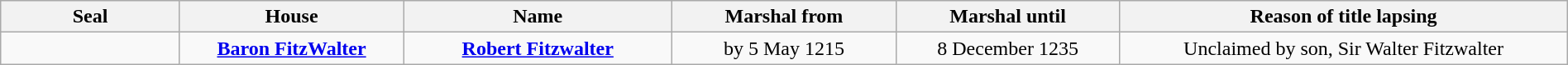<table width=100% class="wikitable">
<tr>
<th width=8%>Seal</th>
<th width=10%>House</th>
<th width=12%>Name</th>
<th width=10%>Marshal from</th>
<th width=10%>Marshal until</th>
<th width=20%>Reason of title lapsing</th>
</tr>
<tr>
<td align="center"></td>
<td align="center"><strong><a href='#'>Baron FitzWalter</a></strong></td>
<td align="center"><strong><a href='#'>Robert Fitzwalter</a></strong></td>
<td align="center">by 5 May 1215</td>
<td align="center">8 December 1235</td>
<td align="center">Unclaimed by son, Sir Walter Fitzwalter</td>
</tr>
</table>
